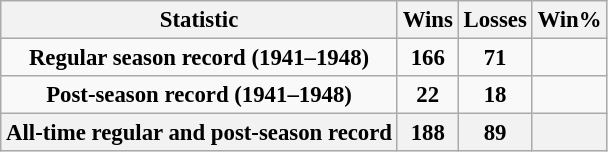<table class="wikitable" style="text-align:center; font-size:95%">
<tr>
<th>Statistic</th>
<th>Wins</th>
<th>Losses</th>
<th>Win%</th>
</tr>
<tr>
<td><strong>Regular season record (1941–1948)</strong></td>
<td><strong>166</strong></td>
<td><strong>71</strong></td>
<td><strong></strong></td>
</tr>
<tr>
<td><strong>Post-season record (1941–1948)</strong></td>
<td><strong>22</strong></td>
<td><strong>18</strong></td>
<td><strong></strong></td>
</tr>
<tr>
<th><strong>All-time regular and post-season record</strong></th>
<th><strong>188</strong></th>
<th><strong>89</strong></th>
<th><strong></strong></th>
</tr>
</table>
